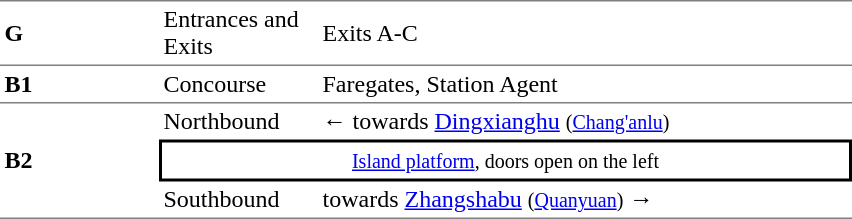<table cellspacing=0 cellpadding=3>
<tr>
<td style="border-top:solid 1px gray;border-bottom:solid 1px gray;" width=100><strong>G</strong></td>
<td style="border-top:solid 1px gray;border-bottom:solid 1px gray;" width=100>Entrances and Exits</td>
<td style="border-top:solid 1px gray;border-bottom:solid 1px gray;" width=350>Exits A-C</td>
</tr>
<tr>
<td style="border-bottom:solid 1px gray;"><strong>B1</strong></td>
<td style="border-bottom:solid 1px gray;">Concourse</td>
<td style="border-bottom:solid 1px gray;">Faregates, Station Agent</td>
</tr>
<tr>
<td style="border-bottom:solid 1px gray;" rowspan=3><strong>B2</strong></td>
<td>Northbound</td>
<td>←  towards <a href='#'>Dingxianghu</a> <small>(<a href='#'>Chang'anlu</a>)</small></td>
</tr>
<tr>
<td style="border-right:solid 2px black;border-left:solid 2px black;border-top:solid 2px black;border-bottom:solid 2px black;text-align:center;" colspan=2><small><a href='#'>Island platform</a>, doors open on the left</small></td>
</tr>
<tr>
<td style="border-bottom:solid 1px gray;">Southbound</td>
<td style="border-bottom:solid 1px gray;">  towards <a href='#'>Zhangshabu</a> <small>(<a href='#'>Quanyuan</a>)</small> →</td>
</tr>
</table>
